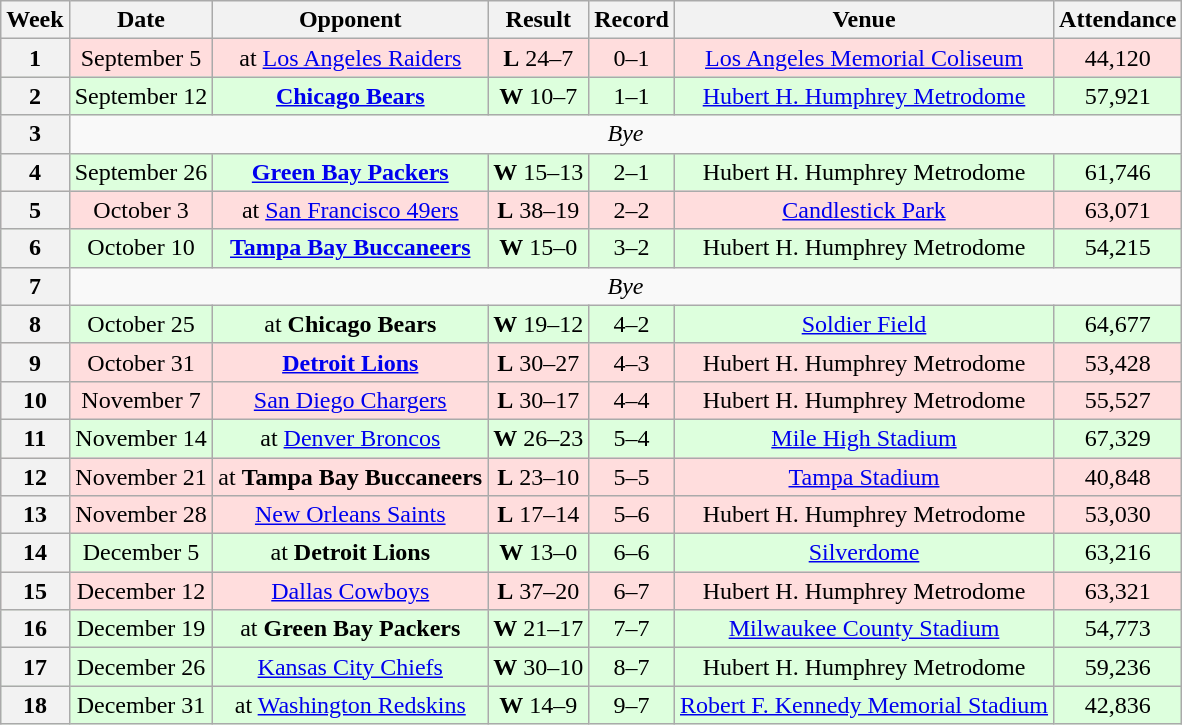<table class="wikitable" style="text-align:center">
<tr>
<th>Week</th>
<th>Date</th>
<th>Opponent</th>
<th>Result</th>
<th>Record</th>
<th>Venue</th>
<th>Attendance</th>
</tr>
<tr style="background:#ffdddd">
<th>1</th>
<td>September 5</td>
<td>at <a href='#'>Los Angeles Raiders</a></td>
<td><strong>L</strong> 24–7</td>
<td>0–1</td>
<td><a href='#'>Los Angeles Memorial Coliseum</a></td>
<td>44,120</td>
</tr>
<tr style="background:#ddffdd">
<th>2</th>
<td>September 12</td>
<td><strong><a href='#'>Chicago Bears</a></strong></td>
<td><strong>W</strong> 10–7</td>
<td>1–1</td>
<td><a href='#'>Hubert H. Humphrey Metrodome</a></td>
<td>57,921</td>
</tr>
<tr>
<th>3</th>
<td colspan="6"><em>Bye</em></td>
</tr>
<tr style="background:#ddffdd">
<th>4</th>
<td>September 26</td>
<td><strong><a href='#'>Green Bay Packers</a></strong></td>
<td><strong>W</strong> 15–13</td>
<td>2–1</td>
<td>Hubert H. Humphrey Metrodome</td>
<td>61,746</td>
</tr>
<tr style="background:#ffdddd">
<th>5</th>
<td>October 3</td>
<td>at <a href='#'>San Francisco 49ers</a></td>
<td><strong>L</strong> 38–19</td>
<td>2–2</td>
<td><a href='#'>Candlestick Park</a></td>
<td>63,071</td>
</tr>
<tr style="background:#ddffdd">
<th>6</th>
<td>October 10</td>
<td><strong><a href='#'>Tampa Bay Buccaneers</a></strong></td>
<td><strong>W</strong> 15–0</td>
<td>3–2</td>
<td>Hubert H. Humphrey Metrodome</td>
<td>54,215</td>
</tr>
<tr>
<th>7</th>
<td colspan="6"><em>Bye</em></td>
</tr>
<tr style="background:#ddffdd">
<th>8</th>
<td>October 25</td>
<td>at <strong>Chicago Bears</strong></td>
<td><strong>W</strong> 19–12</td>
<td>4–2</td>
<td><a href='#'>Soldier Field</a></td>
<td>64,677</td>
</tr>
<tr style="background:#ffdddd">
<th>9</th>
<td>October 31</td>
<td><strong><a href='#'>Detroit Lions</a></strong></td>
<td><strong>L</strong> 30–27</td>
<td>4–3</td>
<td>Hubert H. Humphrey Metrodome</td>
<td>53,428</td>
</tr>
<tr style="background:#ffdddd">
<th>10</th>
<td>November 7</td>
<td><a href='#'>San Diego Chargers</a></td>
<td><strong>L</strong> 30–17</td>
<td>4–4</td>
<td>Hubert H. Humphrey Metrodome</td>
<td>55,527</td>
</tr>
<tr style="background:#ddffdd">
<th>11</th>
<td>November 14</td>
<td>at <a href='#'>Denver Broncos</a></td>
<td><strong>W</strong> 26–23</td>
<td>5–4</td>
<td><a href='#'>Mile High Stadium</a></td>
<td>67,329</td>
</tr>
<tr style="background:#ffdddd">
<th>12</th>
<td>November 21</td>
<td>at <strong>Tampa Bay Buccaneers</strong></td>
<td><strong>L</strong> 23–10</td>
<td>5–5</td>
<td><a href='#'>Tampa Stadium</a></td>
<td>40,848</td>
</tr>
<tr style="background:#ffdddd">
<th>13</th>
<td>November 28</td>
<td><a href='#'>New Orleans Saints</a></td>
<td><strong>L</strong> 17–14</td>
<td>5–6</td>
<td>Hubert H. Humphrey Metrodome</td>
<td>53,030</td>
</tr>
<tr style="background:#ddffdd">
<th>14</th>
<td>December 5</td>
<td>at <strong>Detroit Lions</strong></td>
<td><strong>W</strong> 13–0</td>
<td>6–6</td>
<td><a href='#'>Silverdome</a></td>
<td>63,216</td>
</tr>
<tr style="background:#ffdddd">
<th>15</th>
<td>December 12</td>
<td><a href='#'>Dallas Cowboys</a></td>
<td><strong>L</strong> 37–20</td>
<td>6–7</td>
<td>Hubert H. Humphrey Metrodome</td>
<td>63,321</td>
</tr>
<tr style="background:#ddffdd">
<th>16</th>
<td>December 19</td>
<td>at <strong>Green Bay Packers</strong></td>
<td><strong>W</strong> 21–17</td>
<td>7–7</td>
<td><a href='#'>Milwaukee County Stadium</a></td>
<td>54,773</td>
</tr>
<tr style="background:#ddffdd">
<th>17</th>
<td>December 26</td>
<td><a href='#'>Kansas City Chiefs</a></td>
<td><strong>W</strong> 30–10</td>
<td>8–7</td>
<td>Hubert H. Humphrey Metrodome</td>
<td>59,236</td>
</tr>
<tr style="background:#ddffdd">
<th>18</th>
<td>December 31</td>
<td>at <a href='#'>Washington Redskins</a></td>
<td><strong>W</strong> 14–9</td>
<td>9–7</td>
<td><a href='#'>Robert F. Kennedy Memorial Stadium</a></td>
<td>42,836</td>
</tr>
</table>
